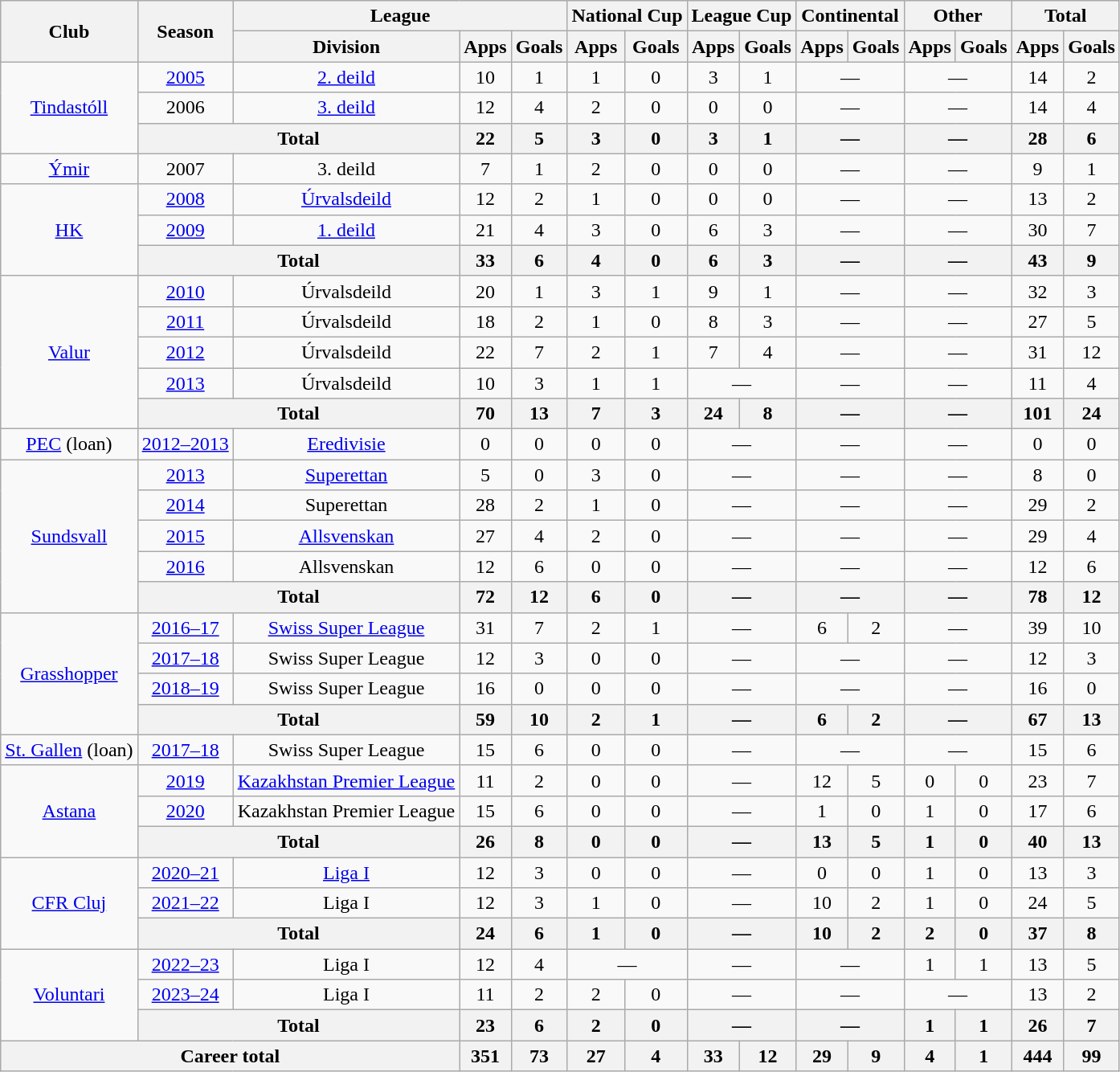<table class="wikitable" style="text-align:center">
<tr>
<th rowspan="2">Club</th>
<th rowspan="2">Season</th>
<th colspan="3">League</th>
<th colspan="2">National Cup</th>
<th colspan="2">League Cup</th>
<th colspan="2">Continental</th>
<th colspan="2">Other</th>
<th colspan="2">Total</th>
</tr>
<tr>
<th>Division</th>
<th>Apps</th>
<th>Goals</th>
<th>Apps</th>
<th>Goals</th>
<th>Apps</th>
<th>Goals</th>
<th>Apps</th>
<th>Goals</th>
<th>Apps</th>
<th>Goals</th>
<th>Apps</th>
<th>Goals</th>
</tr>
<tr>
<td rowspan="3"><a href='#'>Tindastóll</a></td>
<td><a href='#'>2005</a></td>
<td><a href='#'>2. deild</a></td>
<td>10</td>
<td>1</td>
<td>1</td>
<td>0</td>
<td>3</td>
<td>1</td>
<td colspan="2">—</td>
<td colspan="2">—</td>
<td>14</td>
<td>2</td>
</tr>
<tr>
<td>2006</td>
<td><a href='#'>3. deild</a></td>
<td>12</td>
<td>4</td>
<td>2</td>
<td>0</td>
<td>0</td>
<td>0</td>
<td colspan="2">—</td>
<td colspan="2">—</td>
<td>14</td>
<td>4</td>
</tr>
<tr>
<th colspan="2">Total</th>
<th>22</th>
<th>5</th>
<th>3</th>
<th>0</th>
<th>3</th>
<th>1</th>
<th colspan="2">—</th>
<th colspan="2">—</th>
<th>28</th>
<th>6</th>
</tr>
<tr>
<td><a href='#'>Ýmir</a></td>
<td>2007</td>
<td>3. deild</td>
<td>7</td>
<td>1</td>
<td>2</td>
<td>0</td>
<td>0</td>
<td>0</td>
<td colspan="2">—</td>
<td colspan="2">—</td>
<td>9</td>
<td>1</td>
</tr>
<tr>
<td rowspan="3"><a href='#'>HK</a></td>
<td><a href='#'>2008</a></td>
<td><a href='#'>Úrvalsdeild</a></td>
<td>12</td>
<td>2</td>
<td>1</td>
<td>0</td>
<td>0</td>
<td>0</td>
<td colspan="2">—</td>
<td colspan="2">—</td>
<td>13</td>
<td>2</td>
</tr>
<tr>
<td><a href='#'>2009</a></td>
<td><a href='#'>1. deild</a></td>
<td>21</td>
<td>4</td>
<td>3</td>
<td>0</td>
<td>6</td>
<td>3</td>
<td colspan="2">—</td>
<td colspan="2">—</td>
<td>30</td>
<td>7</td>
</tr>
<tr>
<th colspan="2">Total</th>
<th>33</th>
<th>6</th>
<th>4</th>
<th>0</th>
<th>6</th>
<th>3</th>
<th colspan="2">—</th>
<th colspan="2">—</th>
<th>43</th>
<th>9</th>
</tr>
<tr>
<td rowspan="5"><a href='#'>Valur</a></td>
<td><a href='#'>2010</a></td>
<td>Úrvalsdeild</td>
<td>20</td>
<td>1</td>
<td>3</td>
<td>1</td>
<td>9</td>
<td>1</td>
<td colspan="2">—</td>
<td colspan="2">—</td>
<td>32</td>
<td>3</td>
</tr>
<tr>
<td><a href='#'>2011</a></td>
<td>Úrvalsdeild</td>
<td>18</td>
<td>2</td>
<td>1</td>
<td>0</td>
<td>8</td>
<td>3</td>
<td colspan="2">—</td>
<td colspan="2">—</td>
<td>27</td>
<td>5</td>
</tr>
<tr>
<td><a href='#'>2012</a></td>
<td>Úrvalsdeild</td>
<td>22</td>
<td>7</td>
<td>2</td>
<td>1</td>
<td>7</td>
<td>4</td>
<td colspan="2">—</td>
<td colspan="2">—</td>
<td>31</td>
<td>12</td>
</tr>
<tr>
<td><a href='#'>2013</a></td>
<td>Úrvalsdeild</td>
<td>10</td>
<td>3</td>
<td>1</td>
<td>1</td>
<td colspan="2">—</td>
<td colspan="2">—</td>
<td colspan="2">—</td>
<td>11</td>
<td>4</td>
</tr>
<tr>
<th colspan="2">Total</th>
<th>70</th>
<th>13</th>
<th>7</th>
<th>3</th>
<th>24</th>
<th>8</th>
<th colspan="2">—</th>
<th colspan="2">—</th>
<th>101</th>
<th>24</th>
</tr>
<tr>
<td><a href='#'>PEC</a> (loan)</td>
<td><a href='#'>2012–2013</a></td>
<td><a href='#'>Eredivisie</a></td>
<td>0</td>
<td>0</td>
<td>0</td>
<td>0</td>
<td colspan="2">—</td>
<td colspan="2">—</td>
<td colspan="2">—</td>
<td>0</td>
<td>0</td>
</tr>
<tr>
<td rowspan="5"><a href='#'>Sundsvall</a></td>
<td><a href='#'>2013</a></td>
<td><a href='#'>Superettan</a></td>
<td>5</td>
<td>0</td>
<td>3</td>
<td>0</td>
<td colspan="2">—</td>
<td colspan="2">—</td>
<td colspan="2">—</td>
<td>8</td>
<td>0</td>
</tr>
<tr>
<td><a href='#'>2014</a></td>
<td>Superettan</td>
<td>28</td>
<td>2</td>
<td>1</td>
<td>0</td>
<td colspan="2">—</td>
<td colspan="2">—</td>
<td colspan="2">—</td>
<td>29</td>
<td>2</td>
</tr>
<tr>
<td><a href='#'>2015</a></td>
<td><a href='#'>Allsvenskan</a></td>
<td>27</td>
<td>4</td>
<td>2</td>
<td>0</td>
<td colspan="2">—</td>
<td colspan="2">—</td>
<td colspan="2">—</td>
<td>29</td>
<td>4</td>
</tr>
<tr>
<td><a href='#'>2016</a></td>
<td>Allsvenskan</td>
<td>12</td>
<td>6</td>
<td>0</td>
<td>0</td>
<td colspan="2">—</td>
<td colspan="2">—</td>
<td colspan="2">—</td>
<td>12</td>
<td>6</td>
</tr>
<tr>
<th colspan="2">Total</th>
<th>72</th>
<th>12</th>
<th>6</th>
<th>0</th>
<th colspan="2">—</th>
<th colspan="2">—</th>
<th colspan="2">—</th>
<th>78</th>
<th>12</th>
</tr>
<tr>
<td rowspan="4"><a href='#'>Grasshopper</a></td>
<td><a href='#'>2016–17</a></td>
<td><a href='#'>Swiss Super League</a></td>
<td>31</td>
<td>7</td>
<td>2</td>
<td>1</td>
<td colspan="2">—</td>
<td>6</td>
<td>2</td>
<td colspan="2">—</td>
<td>39</td>
<td>10</td>
</tr>
<tr>
<td><a href='#'>2017–18</a></td>
<td>Swiss Super League</td>
<td>12</td>
<td>3</td>
<td>0</td>
<td>0</td>
<td colspan="2">—</td>
<td colspan="2">—</td>
<td colspan="2">—</td>
<td>12</td>
<td>3</td>
</tr>
<tr>
<td><a href='#'>2018–19</a></td>
<td>Swiss Super League</td>
<td>16</td>
<td>0</td>
<td>0</td>
<td>0</td>
<td colspan="2">—</td>
<td colspan="2">—</td>
<td colspan="2">—</td>
<td>16</td>
<td>0</td>
</tr>
<tr>
<th colspan="2">Total</th>
<th>59</th>
<th>10</th>
<th>2</th>
<th>1</th>
<th colspan="2">—</th>
<th>6</th>
<th>2</th>
<th colspan="2">—</th>
<th>67</th>
<th>13</th>
</tr>
<tr>
<td><a href='#'>St. Gallen</a> (loan)</td>
<td><a href='#'>2017–18</a></td>
<td>Swiss Super League</td>
<td>15</td>
<td>6</td>
<td>0</td>
<td>0</td>
<td colspan="2">—</td>
<td colspan="2">—</td>
<td colspan="2">—</td>
<td>15</td>
<td>6</td>
</tr>
<tr>
<td rowspan="3"><a href='#'>Astana</a></td>
<td><a href='#'>2019</a></td>
<td><a href='#'>Kazakhstan Premier League</a></td>
<td>11</td>
<td>2</td>
<td>0</td>
<td>0</td>
<td colspan="2">—</td>
<td>12</td>
<td>5</td>
<td>0</td>
<td>0</td>
<td>23</td>
<td>7</td>
</tr>
<tr>
<td><a href='#'>2020</a></td>
<td>Kazakhstan Premier League</td>
<td>15</td>
<td>6</td>
<td>0</td>
<td>0</td>
<td colspan="2">—</td>
<td>1</td>
<td>0</td>
<td>1</td>
<td>0</td>
<td>17</td>
<td>6</td>
</tr>
<tr>
<th colspan="2">Total</th>
<th>26</th>
<th>8</th>
<th>0</th>
<th>0</th>
<th colspan="2">—</th>
<th>13</th>
<th>5</th>
<th>1</th>
<th>0</th>
<th>40</th>
<th>13</th>
</tr>
<tr>
<td rowspan="3"><a href='#'>CFR Cluj</a></td>
<td><a href='#'>2020–21</a></td>
<td><a href='#'>Liga I</a></td>
<td>12</td>
<td>3</td>
<td>0</td>
<td>0</td>
<td colspan="2">—</td>
<td>0</td>
<td>0</td>
<td>1</td>
<td>0</td>
<td>13</td>
<td>3</td>
</tr>
<tr>
<td><a href='#'>2021–22</a></td>
<td>Liga I</td>
<td>12</td>
<td>3</td>
<td>1</td>
<td>0</td>
<td colspan="2">—</td>
<td>10</td>
<td>2</td>
<td>1</td>
<td>0</td>
<td>24</td>
<td>5</td>
</tr>
<tr>
<th colspan="2">Total</th>
<th>24</th>
<th>6</th>
<th>1</th>
<th>0</th>
<th colspan="2">—</th>
<th>10</th>
<th>2</th>
<th>2</th>
<th>0</th>
<th>37</th>
<th>8</th>
</tr>
<tr>
<td rowspan="3"><a href='#'>Voluntari</a></td>
<td><a href='#'>2022–23</a></td>
<td>Liga I</td>
<td>12</td>
<td>4</td>
<td colspan="2">—</td>
<td colspan="2">—</td>
<td colspan="2">—</td>
<td>1</td>
<td>1</td>
<td>13</td>
<td>5</td>
</tr>
<tr>
<td><a href='#'>2023–24</a></td>
<td>Liga I</td>
<td>11</td>
<td>2</td>
<td>2</td>
<td>0</td>
<td colspan="2">—</td>
<td colspan="2">—</td>
<td colspan="2">—</td>
<td>13</td>
<td>2</td>
</tr>
<tr>
<th colspan="2">Total</th>
<th>23</th>
<th>6</th>
<th>2</th>
<th>0</th>
<th colspan="2">—</th>
<th colspan="2">—</th>
<th>1</th>
<th>1</th>
<th>26</th>
<th>7</th>
</tr>
<tr>
<th colspan="3">Career total</th>
<th>351</th>
<th>73</th>
<th>27</th>
<th>4</th>
<th>33</th>
<th>12</th>
<th>29</th>
<th>9</th>
<th>4</th>
<th>1</th>
<th>444</th>
<th>99</th>
</tr>
</table>
